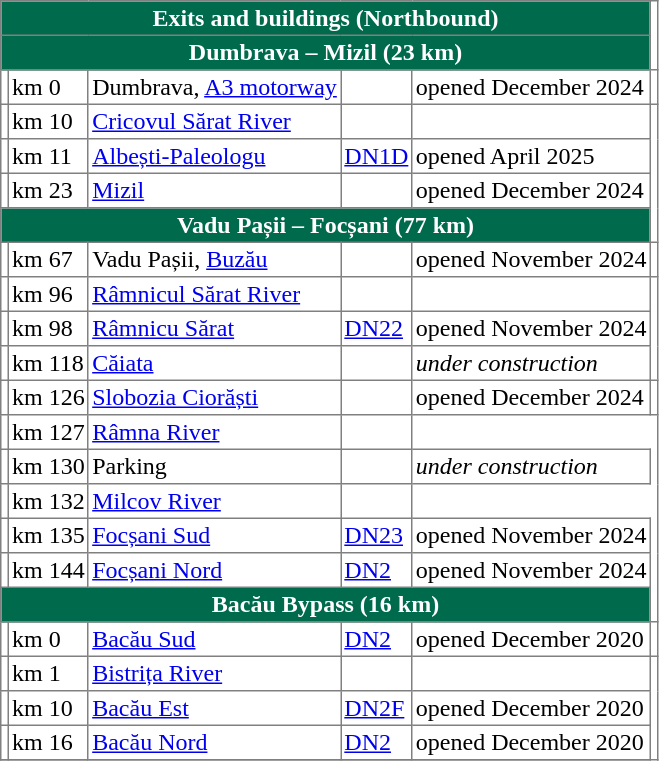<table border="1" cellspacing="0" cellpadding="2" style="border-collapse:collapse;">
<tr>
<td colspan="5" style="color:#ffffff;background-color:#006a4d; text-align: center;"><strong>Exits and buildings (Northbound)</strong></td>
</tr>
<tr>
<td colspan="5" style="color:#ffffff;background-color:#006a4d; text-align: center;"><strong>Dumbrava – Mizil (23 km)</strong></td>
</tr>
<tr>
<td></td>
<td>km 0</td>
<td>Dumbrava, <a href='#'>A3 motorway</a></td>
<td></td>
<td>opened December 2024</td>
<td></td>
</tr>
<tr>
<td></td>
<td>km 10</td>
<td><a href='#'>Cricovul Sărat River</a></td>
<td></td>
<td></td>
</tr>
<tr>
<td></td>
<td>km 11</td>
<td><a href='#'>Albești-Paleologu</a></td>
<td><a href='#'>DN1D</a></td>
<td>opened April 2025</td>
</tr>
<tr>
<td></td>
<td>km 23</td>
<td><a href='#'>Mizil</a></td>
<td></td>
<td>opened December 2024</td>
</tr>
<tr>
<td colspan="5" style="color:#ffffff;background-color:#006a4d; text-align: center;"><strong>Vadu Pașii – Focșani (77 km)</strong></td>
</tr>
<tr>
<td></td>
<td>km 67</td>
<td>Vadu Pașii, <a href='#'>Buzău</a></td>
<td></td>
<td>opened November 2024</td>
<td></td>
</tr>
<tr>
<td></td>
<td>km 96</td>
<td><a href='#'>Râmnicul Sărat River</a></td>
<td></td>
<td></td>
</tr>
<tr>
<td></td>
<td>km 98</td>
<td><a href='#'>Râmnicu Sărat</a></td>
<td><a href='#'>DN22</a></td>
<td>opened November 2024</td>
</tr>
<tr>
<td></td>
<td>km 118</td>
<td><a href='#'>Căiata</a></td>
<td></td>
<td><em>under construction</em></td>
</tr>
<tr>
<td></td>
<td>km 126</td>
<td><a href='#'>Slobozia Ciorăști</a></td>
<td></td>
<td>opened December 2024</td>
<td></td>
</tr>
<tr>
<td></td>
<td>km 127</td>
<td><a href='#'>Râmna River</a></td>
<td></td>
</tr>
<tr>
<td></td>
<td>km 130</td>
<td>Parking</td>
<td></td>
<td><em>under construction</em></td>
</tr>
<tr>
<td></td>
<td>km 132</td>
<td><a href='#'>Milcov River</a></td>
<td></td>
</tr>
<tr>
<td></td>
<td>km 135</td>
<td><a href='#'>Focșani Sud</a></td>
<td><a href='#'>DN23</a></td>
<td>opened November 2024</td>
</tr>
<tr>
<td></td>
<td>km 144</td>
<td><a href='#'>Focșani Nord</a></td>
<td><a href='#'>DN2</a></td>
<td>opened November 2024</td>
</tr>
<tr>
<td colspan="5" style="color:#ffffff;background-color:#006a4d; text-align: center;"><strong>Bacău Bypass (16 km)</strong></td>
</tr>
<tr>
<td></td>
<td>km 0</td>
<td><a href='#'>Bacău Sud</a></td>
<td><a href='#'>DN2</a></td>
<td>opened December 2020</td>
<td></td>
</tr>
<tr>
<td></td>
<td>km 1</td>
<td><a href='#'>Bistrița River</a></td>
<td></td>
<td></td>
</tr>
<tr>
<td></td>
<td>km 10</td>
<td><a href='#'>Bacău Est</a></td>
<td><a href='#'>DN2F</a></td>
<td>opened December 2020</td>
</tr>
<tr>
<td></td>
<td>km 16</td>
<td><a href='#'>Bacău Nord</a></td>
<td><a href='#'>DN2</a></td>
<td>opened December 2020</td>
</tr>
<tr>
</tr>
</table>
